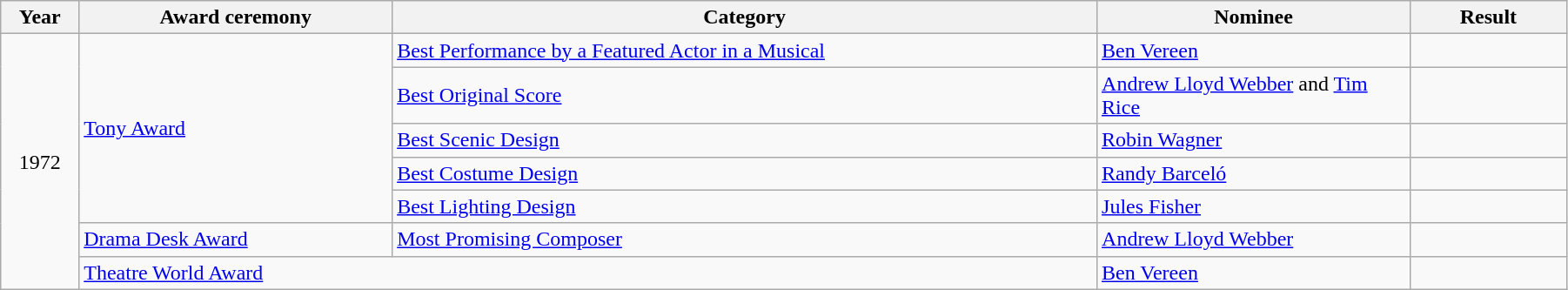<table class="wikitable" style="width:95%">
<tr>
<th style="width:5%;">Year</th>
<th style="width:20%;">Award ceremony</th>
<th style="width:45%;">Category</th>
<th style="width:20%;">Nominee</th>
<th style="width:10%;">Result</th>
</tr>
<tr>
<td rowspan="7" style="text-align:center;">1972</td>
<td rowspan="5"><a href='#'>Tony Award</a></td>
<td><a href='#'>Best Performance by a Featured Actor in a Musical</a></td>
<td><a href='#'>Ben Vereen</a></td>
<td></td>
</tr>
<tr>
<td><a href='#'>Best Original Score</a></td>
<td><a href='#'>Andrew Lloyd Webber</a> and <a href='#'>Tim Rice</a></td>
<td></td>
</tr>
<tr>
<td><a href='#'>Best Scenic Design</a></td>
<td><a href='#'>Robin Wagner</a></td>
<td></td>
</tr>
<tr>
<td><a href='#'>Best Costume Design</a></td>
<td><a href='#'>Randy Barceló</a></td>
<td></td>
</tr>
<tr>
<td><a href='#'>Best Lighting Design</a></td>
<td><a href='#'>Jules Fisher</a></td>
<td></td>
</tr>
<tr>
<td><a href='#'>Drama Desk Award</a></td>
<td><a href='#'>Most Promising Composer</a></td>
<td><a href='#'>Andrew Lloyd Webber</a></td>
<td></td>
</tr>
<tr>
<td colspan="2"><a href='#'>Theatre World Award</a></td>
<td><a href='#'>Ben Vereen</a></td>
<td></td>
</tr>
</table>
